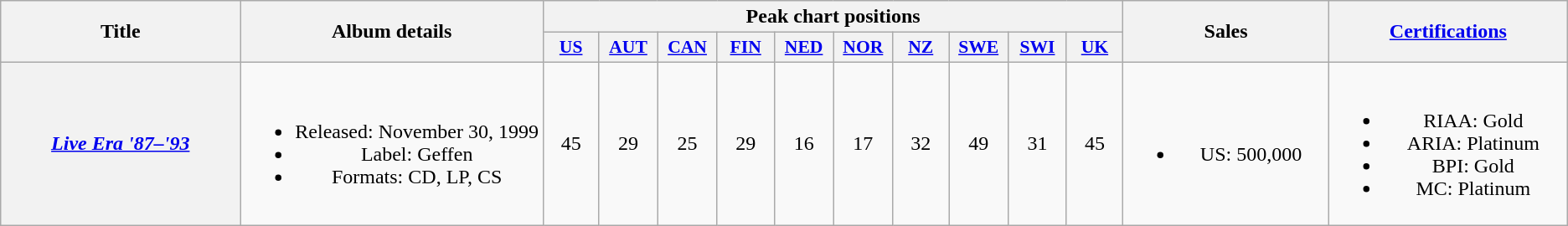<table class="wikitable plainrowheaders" style="text-align:center;">
<tr>
<th scope="col" rowspan="2" style="width:14em;">Title</th>
<th scope="col" rowspan="2" style="width:17em;">Album details</th>
<th scope="col" colspan="10">Peak chart positions</th>
<th scope="col" rowspan="2" style="width:11em;">Sales</th>
<th scope="col" rowspan="2" style="width:13em;"><a href='#'>Certifications</a></th>
</tr>
<tr>
<th scope="col" style="width:3em;font-size:90%;"><a href='#'>US</a><br></th>
<th scope="col" style="width:3em;font-size:90%;"><a href='#'>AUT</a><br></th>
<th scope="col" style="width:3em;font-size:90%;"><a href='#'>CAN</a><br></th>
<th scope="col" style="width:3em;font-size:90%;"><a href='#'>FIN</a><br></th>
<th scope="col" style="width:3em;font-size:90%;"><a href='#'>NED</a><br></th>
<th scope="col" style="width:3em;font-size:90%;"><a href='#'>NOR</a><br></th>
<th scope="col" style="width:3em;font-size:90%;"><a href='#'>NZ</a><br></th>
<th scope="col" style="width:3em;font-size:90%;"><a href='#'>SWE</a><br></th>
<th scope="col" style="width:3em;font-size:90%;"><a href='#'>SWI</a><br></th>
<th scope="col" style="width:3em;font-size:90%;"><a href='#'>UK</a><br></th>
</tr>
<tr>
<th scope="row"><em><a href='#'>Live Era '87–'93</a></em></th>
<td><br><ul><li>Released: November 30, 1999</li><li>Label: Geffen</li><li>Formats: CD, LP, CS</li></ul></td>
<td>45</td>
<td>29</td>
<td>25</td>
<td>29</td>
<td>16</td>
<td>17</td>
<td>32</td>
<td>49</td>
<td>31</td>
<td>45</td>
<td><br><ul><li>US: 500,000</li></ul></td>
<td><br><ul><li>RIAA: Gold</li><li>ARIA: Platinum</li><li>BPI: Gold</li><li>MC: Platinum</li></ul></td>
</tr>
</table>
